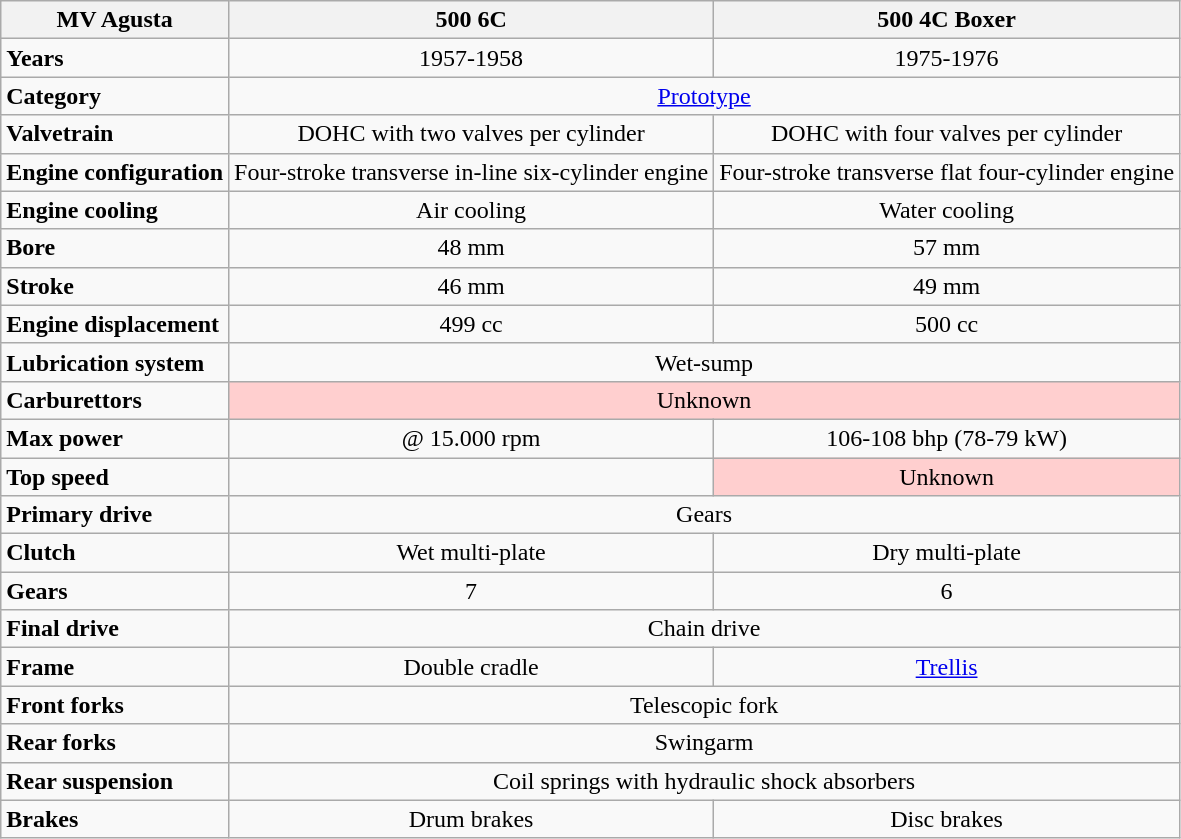<table class="wikitable">
<tr>
<th>MV Agusta</th>
<th>500 6C</th>
<th>500 4C Boxer</th>
</tr>
<tr>
<td><strong>Years</strong></td>
<td align="center">1957-1958</td>
<td align="center">1975-1976</td>
</tr>
<tr>
<td><strong>Category</strong></td>
<td colspan="2" align="center"><a href='#'>Prototype</a></td>
</tr>
<tr>
<td><strong>Valvetrain</strong></td>
<td align="center">DOHC with two valves per cylinder</td>
<td align="center">DOHC with four valves per cylinder</td>
</tr>
<tr>
<td><strong>Engine configuration</strong></td>
<td align="center">Four-stroke transverse in-line six-cylinder engine</td>
<td align="center">Four-stroke transverse flat four-cylinder engine</td>
</tr>
<tr>
<td><strong>Engine cooling</strong></td>
<td align="center">Air cooling</td>
<td align="center">Water cooling</td>
</tr>
<tr>
<td><strong>Bore</strong></td>
<td align="center">48 mm</td>
<td align="center">57 mm</td>
</tr>
<tr>
<td><strong>Stroke</strong></td>
<td align="center">46 mm</td>
<td align="center">49 mm</td>
</tr>
<tr>
<td><strong>Engine displacement</strong></td>
<td align="center">499 cc</td>
<td align="center">500 cc</td>
</tr>
<tr>
<td><strong>Lubrication system</strong></td>
<td colspan="2" align="center">Wet-sump</td>
</tr>
<tr>
<td><strong>Carburettors</strong></td>
<td bgcolor="#ffcfcf" colspan="2" align="center">Unknown</td>
</tr>
<tr>
<td><strong>Max power</strong></td>
<td align="center"> @ 15.000 rpm</td>
<td align="center">106-108 bhp (78-79 kW)</td>
</tr>
<tr>
<td><strong>Top speed</strong></td>
<td align="center"></td>
<td bgcolor="#ffcfcf" align="center">Unknown</td>
</tr>
<tr>
<td><strong>Primary drive</strong></td>
<td colspan="2" align="center">Gears</td>
</tr>
<tr>
<td><strong>Clutch</strong></td>
<td align="center">Wet multi-plate</td>
<td align="center">Dry multi-plate</td>
</tr>
<tr>
<td><strong>Gears</strong></td>
<td align="center">7</td>
<td align="center">6</td>
</tr>
<tr>
<td><strong>Final drive</strong></td>
<td colspan="2" align="center">Chain drive</td>
</tr>
<tr>
<td><strong>Frame</strong></td>
<td align="center">Double cradle</td>
<td align="center"><a href='#'>Trellis</a></td>
</tr>
<tr>
<td><strong>Front forks</strong></td>
<td colspan="2" align="center">Telescopic fork</td>
</tr>
<tr>
<td><strong>Rear forks</strong></td>
<td colspan="2" align="center">Swingarm</td>
</tr>
<tr>
<td><strong>Rear suspension</strong></td>
<td colspan="2" align="center">Coil springs with hydraulic shock absorbers</td>
</tr>
<tr>
<td><strong>Brakes</strong></td>
<td align="center">Drum brakes</td>
<td align="center">Disc brakes</td>
</tr>
</table>
